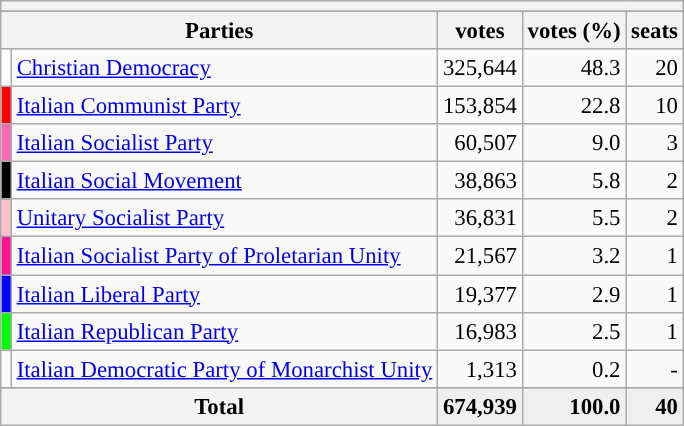<table class="wikitable" style="font-size:95%">
<tr>
<th colspan=5></th>
</tr>
<tr>
</tr>
<tr bgcolor="EFEFEF">
<th colspan=2>Parties</th>
<th>votes</th>
<th>votes (%)</th>
<th>seats</th>
</tr>
<tr>
<td bgcolor=White></td>
<td><a href='#'>Christian Democracy</a></td>
<td align=right>325,644</td>
<td align=right>48.3</td>
<td align=right>20</td>
</tr>
<tr>
<td bgcolor=Red></td>
<td><a href='#'>Italian Communist Party</a></td>
<td align=right>153,854</td>
<td align=right>22.8</td>
<td align=right>10</td>
</tr>
<tr>
<td bgcolor=Hotpink></td>
<td><a href='#'>Italian Socialist Party</a></td>
<td align=right>60,507</td>
<td align=right>9.0</td>
<td align=right>3</td>
</tr>
<tr>
<td bgcolor=Black></td>
<td><a href='#'>Italian Social Movement</a></td>
<td align=right>38,863</td>
<td align=right>5.8</td>
<td align=right>2</td>
</tr>
<tr>
<td bgcolor=Pink></td>
<td><a href='#'>Unitary Socialist Party</a></td>
<td align=right>36,831</td>
<td align=right>5.5</td>
<td align=right>2</td>
</tr>
<tr>
<td bgcolor=Deeppink></td>
<td><a href='#'>Italian Socialist Party of Proletarian Unity</a></td>
<td align=right>21,567</td>
<td align=right>3.2</td>
<td align=right>1</td>
</tr>
<tr>
<td bgcolor=Blue></td>
<td><a href='#'>Italian Liberal Party</a></td>
<td align=right>19,377</td>
<td align=right>2.9</td>
<td align=right>1</td>
</tr>
<tr>
<td bgcolor=Lime></td>
<td><a href='#'>Italian Republican Party</a></td>
<td align=right>16,983</td>
<td align=right>2.5</td>
<td align=right>1</td>
</tr>
<tr>
<td style="background-color:"></td>
<td><a href='#'>Italian Democratic Party of Monarchist Unity</a></td>
<td align=right>1,313</td>
<td align=right>0.2</td>
<td align=right>-</td>
</tr>
<tr>
</tr>
<tr bgcolor="EFEFEF">
<th colspan=2><strong>Total</strong></th>
<td align=right><strong>674,939</strong></td>
<td align=right><strong>100.0</strong></td>
<td align=right><strong>40</strong></td>
</tr>
</table>
